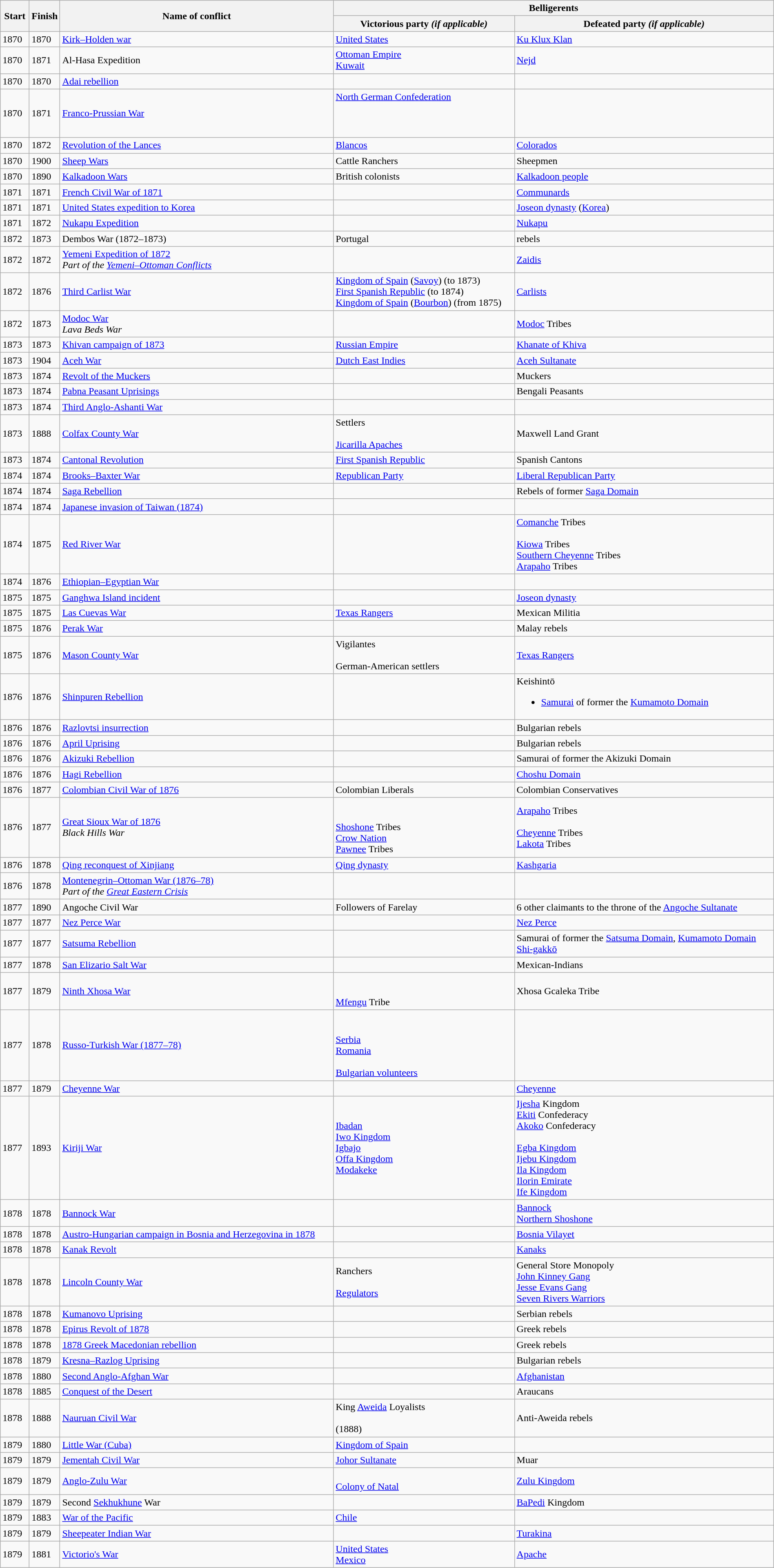<table class="wikitable sortable" width="100%">
<tr>
<th rowspan="2" width="40">Start</th>
<th rowspan="2" width="40">Finish</th>
<th rowspan="2" class="unsortable">Name of conflict</th>
<th colspan="2" class="unsortable">Belligerents</th>
</tr>
<tr>
<th>Victorious party <em>(if applicable)</em></th>
<th>Defeated party <em>(if applicable)</em></th>
</tr>
<tr>
<td>1870</td>
<td>1870</td>
<td><a href='#'>Kirk–Holden war</a></td>
<td> <a href='#'>United States</a></td>
<td> <a href='#'>Ku Klux Klan</a></td>
</tr>
<tr>
<td>1870</td>
<td>1871</td>
<td>Al-Hasa Expedition</td>
<td> <a href='#'>Ottoman Empire</a><br> <a href='#'>Kuwait</a></td>
<td> <a href='#'>Nejd</a></td>
</tr>
<tr>
<td>1870</td>
<td>1870</td>
<td><a href='#'>Adai rebellion</a></td>
<td></td>
<td></td>
</tr>
<tr>
<td>1870</td>
<td>1871</td>
<td><a href='#'>Franco-Prussian War</a></td>
<td> <a href='#'>North German Confederation</a><br><br><br>
<br>
</td>
<td></td>
</tr>
<tr>
<td>1870</td>
<td>1872</td>
<td><a href='#'>Revolution of the Lances</a></td>
<td> <a href='#'>Blancos</a></td>
<td> <a href='#'>Colorados</a></td>
</tr>
<tr>
<td>1870</td>
<td>1900</td>
<td><a href='#'>Sheep Wars</a></td>
<td> Cattle Ranchers</td>
<td> Sheepmen</td>
</tr>
<tr>
<td>1870</td>
<td>1890</td>
<td><a href='#'>Kalkadoon Wars</a></td>
<td>British colonists</td>
<td><a href='#'>Kalkadoon people</a></td>
</tr>
<tr>
<td>1871</td>
<td>1871</td>
<td><a href='#'>French Civil War of 1871</a></td>
<td></td>
<td> <a href='#'>Communards</a></td>
</tr>
<tr>
<td>1871</td>
<td>1871</td>
<td><a href='#'>United States expedition to Korea</a></td>
<td></td>
<td> <a href='#'>Joseon dynasty</a> (<a href='#'>Korea</a>)</td>
</tr>
<tr>
<td>1871</td>
<td>1872</td>
<td><a href='#'>Nukapu Expedition</a></td>
<td></td>
<td><a href='#'>Nukapu</a></td>
</tr>
<tr>
<td>1872</td>
<td>1873</td>
<td>Dembos War (1872–1873)</td>
<td>Portugal</td>
<td>rebels</td>
</tr>
<tr>
<td>1872</td>
<td>1872</td>
<td><a href='#'>Yemeni Expedition of 1872</a><br><em>Part of the <a href='#'>Yemeni–Ottoman Conflicts</a></em></td>
<td></td>
<td><a href='#'>Zaidis</a></td>
</tr>
<tr>
<td>1872</td>
<td>1876</td>
<td><a href='#'>Third Carlist War</a></td>
<td> <a href='#'>Kingdom of Spain</a> (<a href='#'>Savoy</a>) (to 1873)<br> <a href='#'>First Spanish Republic</a> (to 1874)<br> <a href='#'>Kingdom of Spain</a> (<a href='#'>Bourbon</a>) (from 1875)</td>
<td> <a href='#'>Carlists</a></td>
</tr>
<tr>
<td>1872</td>
<td>1873</td>
<td><a href='#'>Modoc War</a><br><em>Lava Beds War</em></td>
<td></td>
<td><a href='#'>Modoc</a> Tribes</td>
</tr>
<tr>
<td>1873</td>
<td>1873</td>
<td><a href='#'>Khivan campaign of 1873</a></td>
<td> <a href='#'>Russian Empire</a></td>
<td><a href='#'>Khanate of Khiva</a></td>
</tr>
<tr>
<td>1873</td>
<td>1904</td>
<td><a href='#'>Aceh War</a></td>
<td> <a href='#'>Dutch East Indies</a></td>
<td> <a href='#'>Aceh Sultanate</a></td>
</tr>
<tr>
<td>1873</td>
<td>1874</td>
<td><a href='#'>Revolt of the Muckers</a></td>
<td></td>
<td>Muckers</td>
</tr>
<tr>
<td>1873</td>
<td>1874</td>
<td><a href='#'>Pabna Peasant Uprisings</a></td>
<td></td>
<td>Bengali Peasants</td>
</tr>
<tr>
<td>1873</td>
<td>1874</td>
<td><a href='#'>Third Anglo-Ashanti War</a></td>
<td></td>
<td></td>
</tr>
<tr>
<td>1873</td>
<td>1888</td>
<td><a href='#'>Colfax County War</a></td>
<td> Settlers<br><br><a href='#'>Jicarilla Apaches</a></td>
<td> Maxwell Land Grant</td>
</tr>
<tr>
<td>1873</td>
<td>1874</td>
<td><a href='#'>Cantonal Revolution</a></td>
<td> <a href='#'>First Spanish Republic</a></td>
<td> Spanish Cantons</td>
</tr>
<tr>
<td>1874</td>
<td>1874</td>
<td><a href='#'>Brooks–Baxter War</a></td>
<td><a href='#'>Republican Party</a></td>
<td><a href='#'>Liberal Republican Party</a></td>
</tr>
<tr>
<td>1874</td>
<td>1874</td>
<td><a href='#'>Saga Rebellion</a></td>
<td></td>
<td>Rebels of former <a href='#'>Saga Domain</a></td>
</tr>
<tr>
<td>1874</td>
<td>1874</td>
<td><a href='#'>Japanese invasion of Taiwan (1874)</a></td>
<td></td>
<td></td>
</tr>
<tr>
<td>1874</td>
<td>1875</td>
<td><a href='#'>Red River War</a></td>
<td></td>
<td><a href='#'>Comanche</a> Tribes<br><br><a href='#'>Kiowa</a> Tribes<br>
<a href='#'>Southern Cheyenne</a> Tribes<br>
<a href='#'>Arapaho</a> Tribes</td>
</tr>
<tr>
<td>1874</td>
<td>1876</td>
<td><a href='#'>Ethiopian–Egyptian War</a></td>
<td></td>
<td></td>
</tr>
<tr>
<td>1875</td>
<td>1875</td>
<td><a href='#'>Ganghwa Island incident</a></td>
<td></td>
<td> <a href='#'>Joseon dynasty</a></td>
</tr>
<tr>
<td>1875</td>
<td>1875</td>
<td><a href='#'>Las Cuevas War</a></td>
<td> <a href='#'>Texas Rangers</a></td>
<td> Mexican Militia</td>
</tr>
<tr>
<td>1875</td>
<td>1876</td>
<td><a href='#'>Perak War</a></td>
<td></td>
<td>Malay rebels</td>
</tr>
<tr>
<td>1875</td>
<td>1876</td>
<td><a href='#'>Mason County War</a></td>
<td> Vigilantes<br><br> German-American settlers<br></td>
<td> <a href='#'>Texas Rangers</a></td>
</tr>
<tr>
<td>1876</td>
<td>1876</td>
<td><a href='#'>Shinpuren Rebellion</a></td>
<td></td>
<td>Keishintō<br><ul><li><a href='#'>Samurai</a> of former the <a href='#'>Kumamoto Domain</a></li></ul></td>
</tr>
<tr>
<td>1876</td>
<td>1876</td>
<td><a href='#'>Razlovtsi insurrection</a></td>
<td></td>
<td> Bulgarian rebels</td>
</tr>
<tr>
<td>1876</td>
<td>1876</td>
<td><a href='#'>April Uprising</a></td>
<td></td>
<td> Bulgarian rebels</td>
</tr>
<tr>
<td>1876</td>
<td>1876</td>
<td><a href='#'>Akizuki Rebellion</a></td>
<td></td>
<td>Samurai of former the Akizuki Domain</td>
</tr>
<tr>
<td>1876</td>
<td>1876</td>
<td><a href='#'>Hagi Rebellion</a></td>
<td></td>
<td><a href='#'>Choshu Domain</a></td>
</tr>
<tr>
<td>1876</td>
<td>1877</td>
<td><a href='#'>Colombian Civil War of 1876</a></td>
<td>Colombian Liberals</td>
<td>Colombian Conservatives</td>
</tr>
<tr>
<td>1876</td>
<td>1877</td>
<td><a href='#'>Great Sioux War of 1876</a><br><em>Black Hills War</em></td>
<td><br><br><a href='#'>Shoshone</a> Tribes <br>
<a href='#'>Crow Nation</a><br>
<a href='#'>Pawnee</a> Tribes <br></td>
<td><a href='#'>Arapaho</a> Tribes<br><br><a href='#'>Cheyenne</a> Tribes <br>
<a href='#'>Lakota</a> Tribes <br></td>
</tr>
<tr>
<td>1876</td>
<td>1878</td>
<td><a href='#'>Qing reconquest of Xinjiang</a></td>
<td> <a href='#'>Qing dynasty</a></td>
<td><a href='#'>Kashgaria</a></td>
</tr>
<tr>
<td>1876</td>
<td>1878</td>
<td><a href='#'>Montenegrin–Ottoman War (1876–78)</a><br><em>Part of the <a href='#'>Great Eastern Crisis</a></em></td>
<td></td>
<td></td>
</tr>
<tr>
<td>1877</td>
<td>1890</td>
<td>Angoche Civil War</td>
<td>Followers of Farelay</td>
<td>6 other claimants to the throne of the <a href='#'>Angoche Sultanate</a></td>
</tr>
<tr>
<td>1877</td>
<td>1877</td>
<td><a href='#'>Nez Perce War</a></td>
<td></td>
<td><a href='#'>Nez Perce</a></td>
</tr>
<tr>
<td>1877</td>
<td>1877</td>
<td><a href='#'>Satsuma Rebellion</a></td>
<td></td>
<td>Samurai of former the <a href='#'>Satsuma Domain</a>, <a href='#'>Kumamoto Domain</a><br><a href='#'>Shi-gakkō</a></td>
</tr>
<tr>
<td>1877</td>
<td>1878</td>
<td><a href='#'>San Elizario Salt War</a></td>
<td></td>
<td>Mexican-Indians</td>
</tr>
<tr>
<td>1877</td>
<td>1879</td>
<td><a href='#'>Ninth Xhosa War</a></td>
<td><br><br><a href='#'>Mfengu</a> Tribe</td>
<td>Xhosa Gcaleka Tribe</td>
</tr>
<tr>
<td>1877</td>
<td>1878</td>
<td><a href='#'>Russo-Turkish War (1877–78)</a></td>
<td><br><br> <a href='#'>Serbia</a><br>
 <a href='#'>Romania</a><br>
<br>
 <a href='#'>Bulgarian volunteers</a></td>
<td></td>
</tr>
<tr>
<td>1877</td>
<td>1879</td>
<td><a href='#'>Cheyenne War</a></td>
<td></td>
<td><a href='#'>Cheyenne</a></td>
</tr>
<tr>
<td>1877</td>
<td>1893</td>
<td><a href='#'>Kiriji War</a></td>
<td><a href='#'>Ibadan</a> <br> <a href='#'>Iwo Kingdom</a> <br> <a href='#'>Igbajo</a> <br> <a href='#'>Offa Kingdom</a> <br> <a href='#'>Modakeke</a></td>
<td><a href='#'>Ijesha</a> Kingdom <br> <a href='#'>Ekiti</a> Confederacy <br> <a href='#'>Akoko</a> Confederacy<br><br> <a href='#'>Egba Kingdom</a> <br> <a href='#'>Ijebu Kingdom</a> <br> <a href='#'>Ila Kingdom</a> <br> <a href='#'>Ilorin Emirate</a> <br> <a href='#'>Ife Kingdom</a></td>
</tr>
<tr>
<td>1878</td>
<td>1878</td>
<td><a href='#'>Bannock War</a></td>
<td></td>
<td><a href='#'>Bannock</a><br><a href='#'>Northern Shoshone</a></td>
</tr>
<tr>
<td>1878</td>
<td>1878</td>
<td><a href='#'>Austro-Hungarian campaign in Bosnia and Herzegovina in 1878</a></td>
<td></td>
<td> <a href='#'>Bosnia Vilayet</a></td>
</tr>
<tr>
<td>1878</td>
<td>1878</td>
<td><a href='#'>Kanak Revolt</a></td>
<td></td>
<td><a href='#'>Kanaks</a></td>
</tr>
<tr>
<td>1878</td>
<td>1878</td>
<td><a href='#'>Lincoln County War</a></td>
<td> Ranchers<br><br> <a href='#'>Regulators</a></td>
<td> General Store Monopoly<br><a href='#'>John Kinney Gang</a><br><a href='#'>Jesse Evans Gang</a><br><a href='#'>Seven Rivers Warriors</a></td>
</tr>
<tr>
<td>1878</td>
<td>1878</td>
<td><a href='#'>Kumanovo Uprising</a></td>
<td></td>
<td> Serbian rebels</td>
</tr>
<tr>
<td>1878</td>
<td>1878</td>
<td><a href='#'>Epirus Revolt of 1878</a></td>
<td></td>
<td> Greek rebels</td>
</tr>
<tr>
<td>1878</td>
<td>1878</td>
<td><a href='#'>1878 Greek Macedonian rebellion</a></td>
<td></td>
<td> Greek rebels</td>
</tr>
<tr>
<td>1878</td>
<td>1879</td>
<td><a href='#'>Kresna–Razlog Uprising</a></td>
<td></td>
<td> Bulgarian rebels</td>
</tr>
<tr>
<td>1878</td>
<td>1880</td>
<td><a href='#'>Second Anglo-Afghan War</a></td>
<td></td>
<td> <a href='#'>Afghanistan</a></td>
</tr>
<tr>
<td>1878</td>
<td>1885</td>
<td><a href='#'>Conquest of the Desert</a></td>
<td></td>
<td> Araucans</td>
</tr>
<tr>
<td>1878</td>
<td>1888</td>
<td><a href='#'>Nauruan Civil War</a></td>
<td>King <a href='#'>Aweida</a> Loyalists<br><br> (1888)</td>
<td>Anti-Aweida rebels</td>
</tr>
<tr>
<td>1879</td>
<td>1880</td>
<td><a href='#'>Little War (Cuba)</a></td>
<td> <a href='#'>Kingdom of Spain</a></td>
<td></td>
</tr>
<tr>
<td>1879</td>
<td>1879</td>
<td><a href='#'>Jementah Civil War</a></td>
<td> <a href='#'>Johor Sultanate</a></td>
<td>Muar</td>
</tr>
<tr>
<td>1879</td>
<td>1879</td>
<td><a href='#'>Anglo-Zulu War</a></td>
<td><br> <a href='#'>Colony of Natal</a></td>
<td><a href='#'>Zulu Kingdom</a></td>
</tr>
<tr>
<td>1879</td>
<td>1879</td>
<td>Second <a href='#'>Sekhukhune</a> War</td>
<td><br></td>
<td><a href='#'>BaPedi</a> Kingdom</td>
</tr>
<tr>
<td>1879</td>
<td>1883</td>
<td><a href='#'>War of the Pacific</a></td>
<td> <a href='#'>Chile</a></td>
<td><br></td>
</tr>
<tr>
<td>1879</td>
<td>1879</td>
<td><a href='#'>Sheepeater Indian War</a></td>
<td></td>
<td><a href='#'>Turakina</a></td>
</tr>
<tr>
<td>1879</td>
<td>1881</td>
<td><a href='#'>Victorio's War</a></td>
<td> <a href='#'>United States</a><br> <a href='#'>Mexico</a></td>
<td><a href='#'>Apache</a></td>
</tr>
</table>
